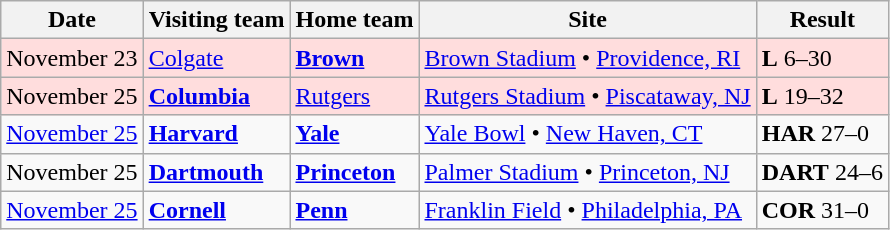<table class="wikitable">
<tr>
<th>Date</th>
<th>Visiting team</th>
<th>Home team</th>
<th>Site</th>
<th>Result</th>
</tr>
<tr style="background:#FFDDDD;">
<td>November 23</td>
<td><a href='#'>Colgate</a></td>
<td><strong><a href='#'>Brown</a></strong></td>
<td><a href='#'>Brown Stadium</a> • <a href='#'>Providence, RI</a></td>
<td><strong>L</strong> 6–30</td>
</tr>
<tr style="background:#FFDDDD;">
<td>November 25</td>
<td><strong><a href='#'>Columbia</a></strong></td>
<td><a href='#'>Rutgers</a></td>
<td><a href='#'>Rutgers Stadium</a> • <a href='#'>Piscataway, NJ</a></td>
<td><strong>L</strong> 19–32</td>
</tr>
<tr>
<td><a href='#'>November 25</a></td>
<td><strong><a href='#'>Harvard</a></strong></td>
<td><strong><a href='#'>Yale</a></strong></td>
<td><a href='#'>Yale Bowl</a> • <a href='#'>New Haven, CT</a></td>
<td><strong>HAR</strong> 27–0</td>
</tr>
<tr>
<td>November 25</td>
<td><strong><a href='#'>Dartmouth</a></strong></td>
<td><strong><a href='#'>Princeton</a></strong></td>
<td><a href='#'>Palmer Stadium</a> • <a href='#'>Princeton, NJ</a></td>
<td><strong>DART</strong> 24–6</td>
</tr>
<tr>
<td><a href='#'>November 25</a></td>
<td><strong><a href='#'>Cornell</a></strong></td>
<td><strong><a href='#'>Penn</a></strong></td>
<td><a href='#'>Franklin Field</a> • <a href='#'>Philadelphia, PA</a></td>
<td><strong>COR</strong> 31–0</td>
</tr>
</table>
